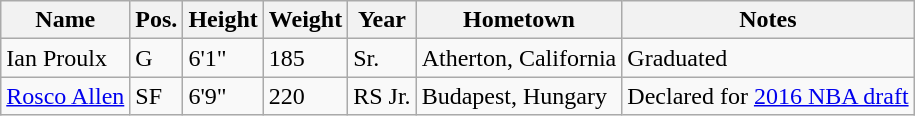<table class="wikitable sortable" border="1">
<tr>
<th>Name</th>
<th>Pos.</th>
<th>Height</th>
<th>Weight</th>
<th>Year</th>
<th>Hometown</th>
<th class="unsortable">Notes</th>
</tr>
<tr>
<td>Ian Proulx</td>
<td>G</td>
<td>6'1"</td>
<td>185</td>
<td>Sr.</td>
<td>Atherton, California</td>
<td>Graduated</td>
</tr>
<tr>
<td><a href='#'>Rosco Allen</a></td>
<td>SF</td>
<td>6'9"</td>
<td>220</td>
<td>RS Jr.</td>
<td>Budapest, Hungary</td>
<td>Declared for <a href='#'>2016 NBA draft</a></td>
</tr>
</table>
